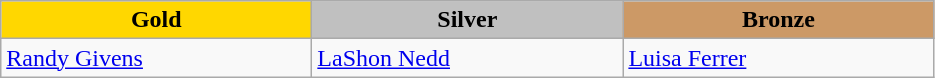<table class="wikitable" style="text-align:left">
<tr align="center">
<td width=200 bgcolor=gold><strong>Gold</strong></td>
<td width=200 bgcolor=silver><strong>Silver</strong></td>
<td width=200 bgcolor=CC9966><strong>Bronze</strong></td>
</tr>
<tr>
<td><a href='#'>Randy Givens</a><br><em></em></td>
<td><a href='#'>LaShon Nedd</a><br><em></em></td>
<td><a href='#'>Luisa Ferrer</a><br><em></em></td>
</tr>
</table>
